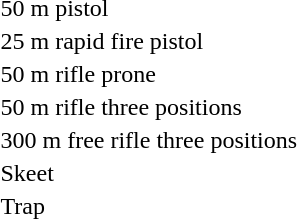<table>
<tr>
<td>50 m pistol <br></td>
<td></td>
<td></td>
<td></td>
</tr>
<tr>
<td>25 m rapid fire pistol <br></td>
<td></td>
<td></td>
<td></td>
</tr>
<tr>
<td>50 m rifle prone <br></td>
<td></td>
<td></td>
<td></td>
</tr>
<tr>
<td>50 m rifle three positions <br></td>
<td></td>
<td></td>
<td></td>
</tr>
<tr>
<td>300 m free rifle three positions <br></td>
<td></td>
<td></td>
<td></td>
</tr>
<tr>
<td>Skeet <br></td>
<td></td>
<td></td>
<td></td>
</tr>
<tr>
<td>Trap <br></td>
<td></td>
<td></td>
<td></td>
</tr>
</table>
